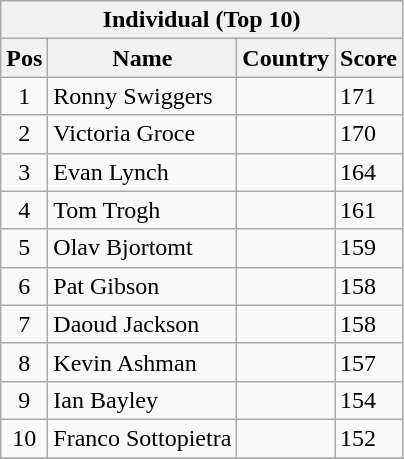<table class="wikitable">
<tr>
<th colspan="4">Individual (Top 10)</th>
</tr>
<tr>
<th>Pos</th>
<th>Name</th>
<th>Country</th>
<th>Score</th>
</tr>
<tr>
<td align="center">1</td>
<td>Ronny Swiggers</td>
<td></td>
<td>171</td>
</tr>
<tr>
<td align="center">2</td>
<td>Victoria Groce</td>
<td></td>
<td>170</td>
</tr>
<tr>
<td align="center">3</td>
<td>Evan Lynch</td>
<td></td>
<td>164</td>
</tr>
<tr>
<td align="center">4</td>
<td>Tom Trogh</td>
<td></td>
<td>161</td>
</tr>
<tr>
<td align="center">5</td>
<td>Olav Bjortomt</td>
<td></td>
<td>159</td>
</tr>
<tr>
<td align="center">6</td>
<td>Pat Gibson</td>
<td></td>
<td>158</td>
</tr>
<tr>
<td align="center">7</td>
<td>Daoud Jackson</td>
<td></td>
<td>158</td>
</tr>
<tr>
<td align="center">8</td>
<td>Kevin Ashman</td>
<td></td>
<td>157</td>
</tr>
<tr>
<td align="center">9</td>
<td>Ian Bayley</td>
<td></td>
<td>154</td>
</tr>
<tr>
<td align="center">10</td>
<td>Franco Sottopietra</td>
<td></td>
<td>152</td>
</tr>
<tr>
</tr>
</table>
